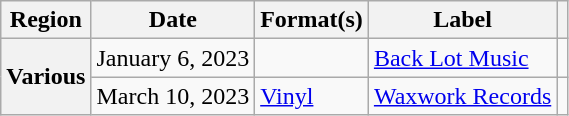<table class="wikitable plainrowheaders">
<tr>
<th scope="col">Region</th>
<th scope="col">Date</th>
<th scope="col">Format(s)</th>
<th scope="col">Label</th>
<th scope="col"></th>
</tr>
<tr>
<th rowspan="2" scope="row">Various</th>
<td>January 6, 2023</td>
<td></td>
<td><a href='#'>Back Lot Music</a></td>
<td align="center"></td>
</tr>
<tr>
<td>March 10, 2023</td>
<td><a href='#'>Vinyl</a></td>
<td><a href='#'>Waxwork Records</a></td>
<td align="center"></td>
</tr>
</table>
